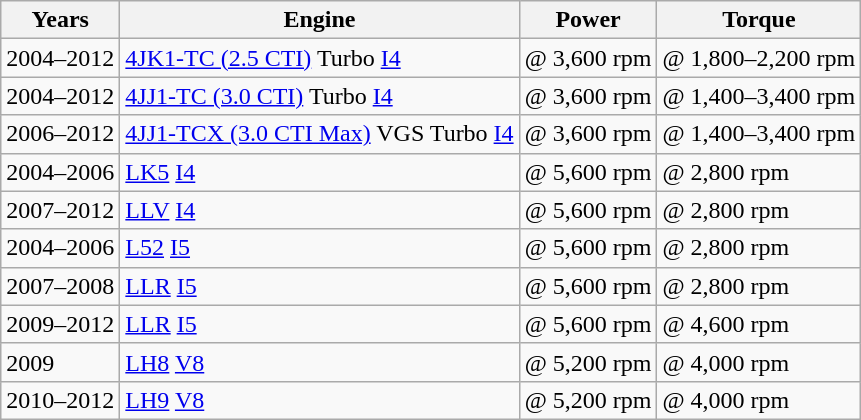<table class="wikitable">
<tr>
<th>Years</th>
<th>Engine</th>
<th>Power</th>
<th>Torque</th>
</tr>
<tr>
<td>2004–2012</td>
<td> <a href='#'>4JK1-TC (2.5 CTI)</a> Turbo <a href='#'>I4</a></td>
<td> @ 3,600 rpm</td>
<td> @ 1,800–2,200 rpm</td>
</tr>
<tr>
<td>2004–2012</td>
<td> <a href='#'>4JJ1-TC (3.0 CTI)</a> Turbo <a href='#'>I4</a></td>
<td> @ 3,600 rpm</td>
<td> @ 1,400–3,400 rpm</td>
</tr>
<tr>
<td>2006–2012</td>
<td> <a href='#'>4JJ1-TCX (3.0 CTI Max)</a> VGS Turbo <a href='#'>I4</a></td>
<td> @ 3,600 rpm</td>
<td> @ 1,400–3,400 rpm</td>
</tr>
<tr>
<td>2004–2006</td>
<td> <a href='#'>LK5</a> <a href='#'>I4</a></td>
<td> @ 5,600 rpm</td>
<td> @ 2,800 rpm</td>
</tr>
<tr>
<td>2007–2012</td>
<td> <a href='#'>LLV</a> <a href='#'>I4</a></td>
<td> @ 5,600 rpm</td>
<td> @ 2,800 rpm</td>
</tr>
<tr>
<td>2004–2006</td>
<td> <a href='#'>L52</a> <a href='#'>I5</a></td>
<td> @ 5,600 rpm</td>
<td> @ 2,800 rpm</td>
</tr>
<tr>
<td>2007–2008</td>
<td> <a href='#'>LLR</a> <a href='#'>I5</a></td>
<td> @ 5,600 rpm</td>
<td> @ 2,800 rpm</td>
</tr>
<tr>
<td>2009–2012</td>
<td> <a href='#'>LLR</a> <a href='#'>I5</a></td>
<td> @ 5,600 rpm</td>
<td> @ 4,600 rpm</td>
</tr>
<tr>
<td>2009</td>
<td> <a href='#'>LH8</a> <a href='#'>V8</a></td>
<td> @ 5,200 rpm</td>
<td> @ 4,000 rpm</td>
</tr>
<tr>
<td>2010–2012</td>
<td> <a href='#'>LH9</a> <a href='#'>V8</a></td>
<td> @ 5,200 rpm</td>
<td> @ 4,000 rpm</td>
</tr>
</table>
